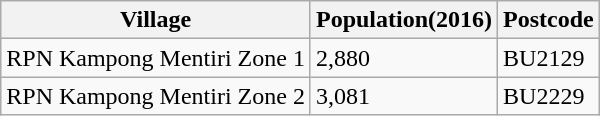<table class="wikitable">
<tr>
<th>Village</th>
<th>Population(2016)</th>
<th>Postcode</th>
</tr>
<tr>
<td>RPN Kampong Mentiri Zone 1</td>
<td>2,880</td>
<td>BU2129</td>
</tr>
<tr>
<td>RPN Kampong Mentiri Zone 2</td>
<td>3,081</td>
<td>BU2229</td>
</tr>
</table>
